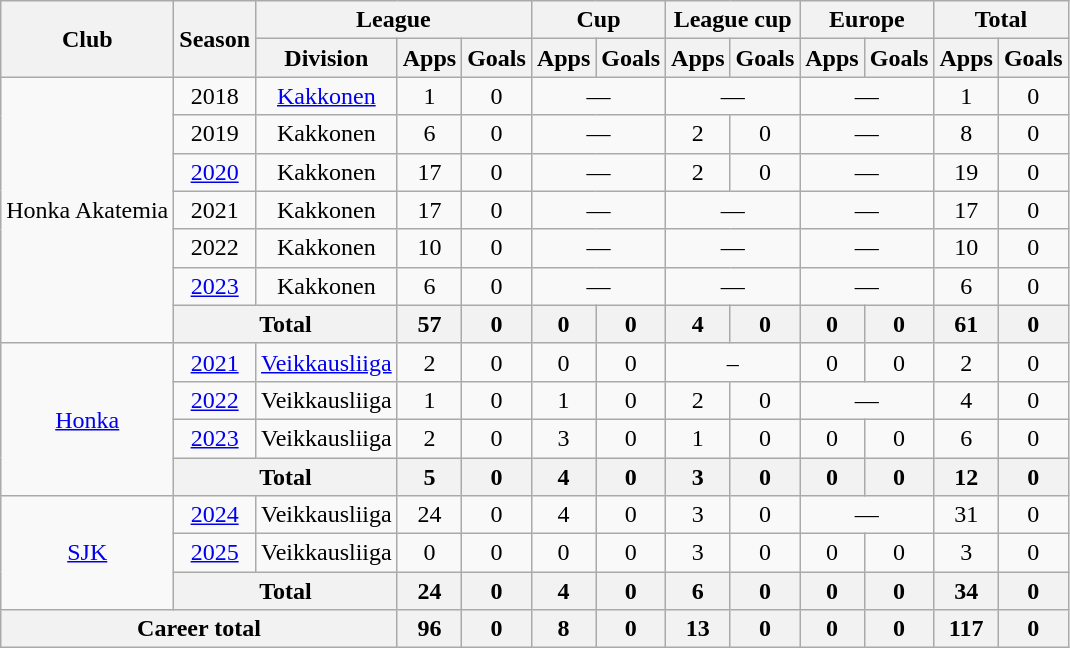<table class="wikitable" style="text-align:center">
<tr>
<th rowspan="2">Club</th>
<th rowspan="2">Season</th>
<th colspan="3">League</th>
<th colspan="2">Cup</th>
<th colspan="2">League cup</th>
<th colspan="2">Europe</th>
<th colspan="2">Total</th>
</tr>
<tr>
<th>Division</th>
<th>Apps</th>
<th>Goals</th>
<th>Apps</th>
<th>Goals</th>
<th>Apps</th>
<th>Goals</th>
<th>Apps</th>
<th>Goals</th>
<th>Apps</th>
<th>Goals</th>
</tr>
<tr>
<td rowspan="7">Honka Akatemia</td>
<td>2018</td>
<td><a href='#'>Kakkonen</a></td>
<td>1</td>
<td>0</td>
<td colspan="2">—</td>
<td colspan="2">—</td>
<td colspan="2">—</td>
<td>1</td>
<td>0</td>
</tr>
<tr>
<td>2019</td>
<td>Kakkonen</td>
<td>6</td>
<td>0</td>
<td colspan="2">—</td>
<td>2</td>
<td>0</td>
<td colspan="2">—</td>
<td>8</td>
<td>0</td>
</tr>
<tr>
<td><a href='#'>2020</a></td>
<td>Kakkonen</td>
<td>17</td>
<td>0</td>
<td colspan="2">—</td>
<td>2</td>
<td>0</td>
<td colspan="2">—</td>
<td>19</td>
<td>0</td>
</tr>
<tr>
<td>2021</td>
<td>Kakkonen</td>
<td>17</td>
<td>0</td>
<td colspan="2">—</td>
<td colspan="2">—</td>
<td colspan="2">—</td>
<td>17</td>
<td>0</td>
</tr>
<tr>
<td>2022</td>
<td>Kakkonen</td>
<td>10</td>
<td>0</td>
<td colspan="2">—</td>
<td colspan="2">—</td>
<td colspan="2">—</td>
<td>10</td>
<td>0</td>
</tr>
<tr>
<td><a href='#'>2023</a></td>
<td>Kakkonen</td>
<td>6</td>
<td>0</td>
<td colspan="2">—</td>
<td colspan="2">—</td>
<td colspan="2">—</td>
<td>6</td>
<td>0</td>
</tr>
<tr>
<th colspan="2">Total</th>
<th>57</th>
<th>0</th>
<th>0</th>
<th>0</th>
<th>4</th>
<th>0</th>
<th>0</th>
<th>0</th>
<th>61</th>
<th>0</th>
</tr>
<tr>
<td rowspan="4"><a href='#'>Honka</a></td>
<td><a href='#'>2021</a></td>
<td><a href='#'>Veikkausliiga</a></td>
<td>2</td>
<td>0</td>
<td>0</td>
<td>0</td>
<td colspan=2>–</td>
<td>0</td>
<td>0</td>
<td>2</td>
<td>0</td>
</tr>
<tr>
<td><a href='#'>2022</a></td>
<td>Veikkausliiga</td>
<td>1</td>
<td>0</td>
<td>1</td>
<td>0</td>
<td>2</td>
<td>0</td>
<td colspan="2">—</td>
<td>4</td>
<td>0</td>
</tr>
<tr>
<td><a href='#'>2023</a></td>
<td>Veikkausliiga</td>
<td>2</td>
<td>0</td>
<td>3</td>
<td>0</td>
<td>1</td>
<td>0</td>
<td>0</td>
<td>0</td>
<td>6</td>
<td>0</td>
</tr>
<tr>
<th colspan="2">Total</th>
<th>5</th>
<th>0</th>
<th>4</th>
<th>0</th>
<th>3</th>
<th>0</th>
<th>0</th>
<th>0</th>
<th>12</th>
<th>0</th>
</tr>
<tr>
<td rowspan="3"><a href='#'>SJK</a></td>
<td><a href='#'>2024</a></td>
<td>Veikkausliiga</td>
<td>24</td>
<td>0</td>
<td>4</td>
<td>0</td>
<td>3</td>
<td>0</td>
<td colspan="2">—</td>
<td>31</td>
<td>0</td>
</tr>
<tr>
<td><a href='#'>2025</a></td>
<td>Veikkausliiga</td>
<td>0</td>
<td>0</td>
<td>0</td>
<td>0</td>
<td>3</td>
<td>0</td>
<td>0</td>
<td>0</td>
<td>3</td>
<td>0</td>
</tr>
<tr>
<th colspan=2>Total</th>
<th>24</th>
<th>0</th>
<th>4</th>
<th>0</th>
<th>6</th>
<th>0</th>
<th>0</th>
<th>0</th>
<th>34</th>
<th>0</th>
</tr>
<tr>
<th colspan="3">Career total</th>
<th>96</th>
<th>0</th>
<th>8</th>
<th>0</th>
<th>13</th>
<th>0</th>
<th>0</th>
<th>0</th>
<th>117</th>
<th>0</th>
</tr>
</table>
